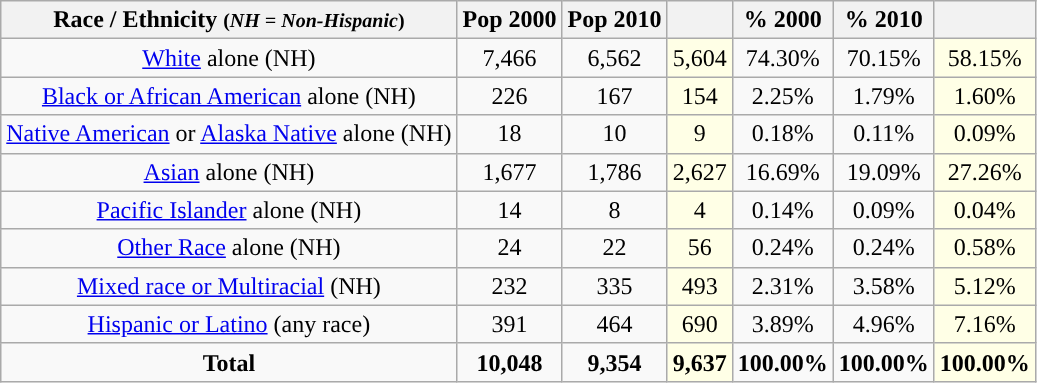<table class="wikitable" style="text-align:center;">
<tr>
<th>Race / Ethnicity <small>(<em>NH = Non-Hispanic</em>)</small></th>
<th>Pop 2000</th>
<th>Pop 2010</th>
<th></th>
<th>% 2000</th>
<th>% 2010</th>
<th></th>
</tr>
<tr>
<td><a href='#'>White</a> alone (NH)</td>
<td>7,466</td>
<td>6,562</td>
<td style='background: #ffffe6;'>5,604</td>
<td>74.30%</td>
<td>70.15%</td>
<td style='background: #ffffe6;'>58.15%</td>
</tr>
<tr>
<td><a href='#'>Black or African American</a> alone (NH)</td>
<td>226</td>
<td>167</td>
<td style='background: #ffffe6;'>154</td>
<td>2.25%</td>
<td>1.79%</td>
<td style='background: #ffffe6;'>1.60%</td>
</tr>
<tr>
<td><a href='#'>Native American</a> or <a href='#'>Alaska Native</a> alone (NH)</td>
<td>18</td>
<td>10</td>
<td style='background: #ffffe6;'>9</td>
<td>0.18%</td>
<td>0.11%</td>
<td style='background: #ffffe6;'>0.09%</td>
</tr>
<tr>
<td><a href='#'>Asian</a> alone (NH)</td>
<td>1,677</td>
<td>1,786</td>
<td style='background: #ffffe6;'>2,627</td>
<td>16.69%</td>
<td>19.09%</td>
<td style='background: #ffffe6;'>27.26%</td>
</tr>
<tr>
<td><a href='#'>Pacific Islander</a> alone (NH)</td>
<td>14</td>
<td>8</td>
<td style='background: #ffffe6;'>4</td>
<td>0.14%</td>
<td>0.09%</td>
<td style='background: #ffffe6;'>0.04%</td>
</tr>
<tr>
<td><a href='#'>Other Race</a> alone (NH)</td>
<td>24</td>
<td>22</td>
<td style='background: #ffffe6;'>56</td>
<td>0.24%</td>
<td>0.24%</td>
<td style='background: #ffffe6;'>0.58%</td>
</tr>
<tr>
<td><a href='#'>Mixed race or Multiracial</a> (NH)</td>
<td>232</td>
<td>335</td>
<td style='background: #ffffe6;'>493</td>
<td>2.31%</td>
<td>3.58%</td>
<td style='background: #ffffe6;'>5.12%</td>
</tr>
<tr>
<td><a href='#'>Hispanic or Latino</a> (any race)</td>
<td>391</td>
<td>464</td>
<td style='background: #ffffe6;'>690</td>
<td>3.89%</td>
<td>4.96%</td>
<td style='background: #ffffe6;'>7.16%</td>
</tr>
<tr>
<td><strong>Total</strong></td>
<td><strong>10,048</strong></td>
<td><strong>9,354</strong></td>
<td style='background: #ffffe6;'><strong>9,637</strong></td>
<td><strong>100.00%</strong></td>
<td><strong>100.00%</strong></td>
<td style='background: #ffffe6;'><strong>100.00%</strong></td>
</tr>
</table>
